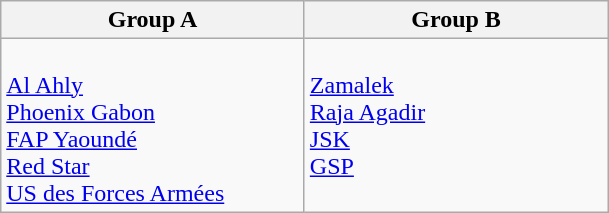<table class="wikitable">
<tr>
<th width=195px>Group A</th>
<th width=195px>Group B</th>
</tr>
<tr>
<td valign=top><br> <a href='#'>Al Ahly</a><br>
 <a href='#'>Phoenix Gabon</a><br>
 <a href='#'>FAP Yaoundé</a><br>
 <a href='#'>Red Star</a><br>
 <a href='#'>US des Forces Armées</a></td>
<td valign=top><br> <a href='#'>Zamalek</a><br>
 <a href='#'>Raja Agadir</a> <br>
 <a href='#'>JSK</a><br>
 <a href='#'>GSP</a><br></td>
</tr>
</table>
